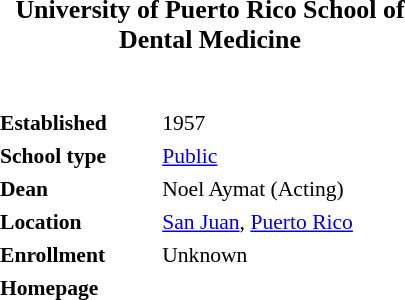<table class="toccolours" style="float: right; margin-left: 1em; width: 20em; font-size: 90%; clear: right" cellspacing="3">
<tr>
<td colspan="2" style="text-align: center; font-size: larger;"><strong>University of Puerto Rico School of Dental Medicine</strong></td>
</tr>
<tr>
<td colspan="2" style="padding: 1em 0; text-align: center;"></td>
</tr>
<tr style="vertical-align: top;">
<td><strong>Established</strong></td>
<td style="padding-right: 1em;">1957</td>
</tr>
<tr style="vertical-align: top;">
<td><strong>School type</strong></td>
<td style="padding-right: 1em;"><a href='#'>Public</a></td>
</tr>
<tr style="vertical-align: top;">
<td><strong>Dean</strong></td>
<td style="padding-right: 1em;">Noel Aymat (Acting)</td>
</tr>
<tr style="vertical-align: top;">
<td><strong>Location</strong></td>
<td style="padding-right: 1em;"><a href='#'>San Juan</a>, <a href='#'>Puerto Rico</a></td>
</tr>
<tr style="vertical-align: top;">
<td><strong>Enrollment</strong></td>
<td style="padding-right: 1em;">Unknown</td>
</tr>
<tr style="vertical-align: top;">
<td><strong>Homepage</strong></td>
<td style="padding-right: 1em;"></td>
</tr>
<tr style="vertical-align: top;">
</tr>
</table>
